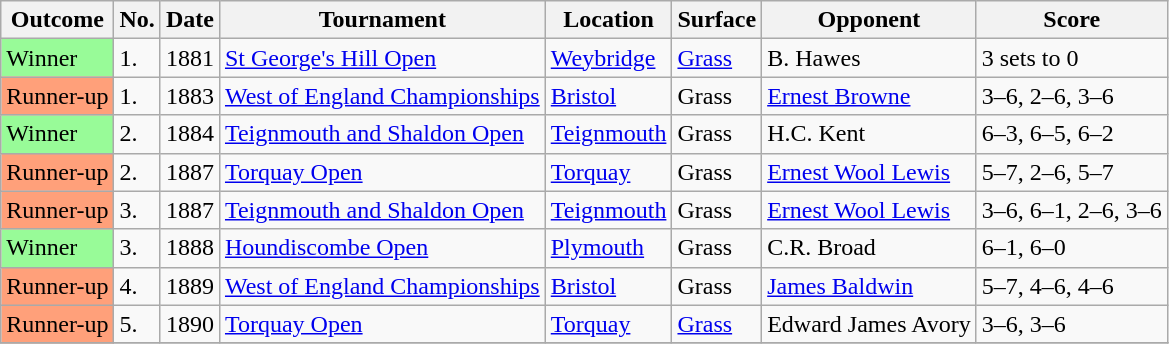<table class="wikitable" style="font-size:100%">
<tr>
<th>Outcome</th>
<th>No.</th>
<th>Date</th>
<th>Tournament</th>
<th>Location</th>
<th>Surface</th>
<th>Opponent</th>
<th>Score</th>
</tr>
<tr>
<td style="background:#98fb98;">Winner</td>
<td>1.</td>
<td>1881</td>
<td><a href='#'>St George's Hill Open</a></td>
<td><a href='#'>Weybridge</a></td>
<td><a href='#'>Grass</a></td>
<td> B. Hawes</td>
<td>3 sets to 0</td>
</tr>
<tr>
<td bgcolor="FFA07A">Runner-up</td>
<td>1.</td>
<td>1883</td>
<td><a href='#'>West of England Championships</a></td>
<td><a href='#'>Bristol</a></td>
<td>Grass</td>
<td> <a href='#'>Ernest Browne</a></td>
<td>3–6, 2–6, 3–6</td>
</tr>
<tr>
<td style="background:#98fb98;">Winner</td>
<td>2.</td>
<td>1884</td>
<td><a href='#'>Teignmouth and Shaldon Open</a></td>
<td><a href='#'>Teignmouth</a></td>
<td>Grass</td>
<td> H.C. Kent</td>
<td>6–3, 6–5, 6–2</td>
</tr>
<tr>
<td bgcolor="FFA07A">Runner-up</td>
<td>2.</td>
<td>1887</td>
<td><a href='#'>Torquay Open</a></td>
<td><a href='#'>Torquay</a></td>
<td>Grass</td>
<td> <a href='#'>Ernest Wool Lewis</a></td>
<td>5–7, 2–6, 5–7</td>
</tr>
<tr>
<td bgcolor="FFA07A">Runner-up</td>
<td>3.</td>
<td>1887</td>
<td><a href='#'>Teignmouth and Shaldon Open</a></td>
<td><a href='#'>Teignmouth</a></td>
<td>Grass</td>
<td> <a href='#'>Ernest Wool Lewis</a></td>
<td>3–6, 6–1, 2–6, 3–6</td>
</tr>
<tr>
<td style="background:#98fb98;">Winner</td>
<td>3.</td>
<td>1888</td>
<td><a href='#'>Houndiscombe Open</a></td>
<td><a href='#'>Plymouth</a></td>
<td>Grass</td>
<td> C.R. Broad</td>
<td>6–1, 6–0</td>
</tr>
<tr>
<td bgcolor="FFA07A">Runner-up</td>
<td>4.</td>
<td>1889</td>
<td><a href='#'>West of England Championships</a></td>
<td><a href='#'>Bristol</a></td>
<td>Grass</td>
<td> <a href='#'>James Baldwin</a></td>
<td>5–7, 4–6, 4–6</td>
</tr>
<tr>
<td bgcolor="FFA07A">Runner-up</td>
<td>5.</td>
<td>1890</td>
<td><a href='#'>Torquay Open</a></td>
<td><a href='#'>Torquay</a></td>
<td><a href='#'>Grass</a></td>
<td> Edward James Avory</td>
<td>3–6, 3–6</td>
</tr>
<tr>
</tr>
</table>
